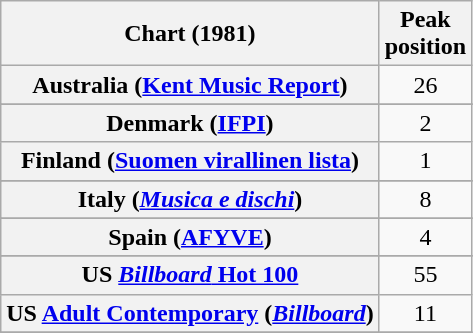<table class="wikitable sortable plainrowheaders" style="text-align:center">
<tr>
<th>Chart (1981)</th>
<th>Peak<br>position</th>
</tr>
<tr>
<th scope="row">Australia (<a href='#'>Kent Music Report</a>)</th>
<td>26</td>
</tr>
<tr>
</tr>
<tr>
</tr>
<tr>
</tr>
<tr>
</tr>
<tr>
<th scope="row">Denmark (<a href='#'>IFPI</a>)</th>
<td>2</td>
</tr>
<tr>
<th scope="row">Finland (<a href='#'>Suomen virallinen lista</a>)</th>
<td>1</td>
</tr>
<tr>
</tr>
<tr>
<th scope="row">Italy (<em><a href='#'>Musica e dischi</a></em>)</th>
<td>8</td>
</tr>
<tr>
</tr>
<tr>
</tr>
<tr>
<th scope="row">Spain (<a href='#'>AFYVE</a>)</th>
<td>4</td>
</tr>
<tr>
</tr>
<tr>
</tr>
<tr>
</tr>
<tr>
<th scope="row">US <a href='#'><em>Billboard</em> Hot 100</a></th>
<td>55</td>
</tr>
<tr>
<th scope="row">US <a href='#'>Adult Contemporary</a> (<em><a href='#'>Billboard</a></em>)</th>
<td align="center">11</td>
</tr>
<tr>
</tr>
</table>
